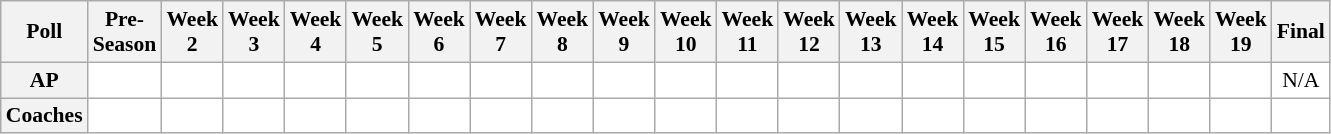<table class="wikitable" style="white-space:nowrap;font-size:90%">
<tr>
<th>Poll</th>
<th>Pre-<br>Season</th>
<th>Week<br>2</th>
<th>Week<br>3</th>
<th>Week<br>4</th>
<th>Week<br>5</th>
<th>Week<br>6</th>
<th>Week<br>7</th>
<th>Week<br>8</th>
<th>Week<br>9</th>
<th>Week<br>10</th>
<th>Week<br>11</th>
<th>Week<br>12</th>
<th>Week<br>13</th>
<th>Week<br>14</th>
<th>Week<br>15</th>
<th>Week<br>16</th>
<th>Week<br>17</th>
<th>Week<br>18</th>
<th>Week<br>19</th>
<th>Final</th>
</tr>
<tr style="text-align:center;">
<th>AP</th>
<td style="background:#FFF;"></td>
<td style="background:#FFF;"></td>
<td style="background:#FFF;"></td>
<td style="background:#FFF;"></td>
<td style="background:#FFF;"></td>
<td style="background:#FFF;"></td>
<td style="background:#FFF;"></td>
<td style="background:#FFF;"></td>
<td style="background:#FFF;"></td>
<td style="background:#FFF;"></td>
<td style="background:#FFF;"></td>
<td style="background:#FFF;"></td>
<td style="background:#FFF;"></td>
<td style="background:#FFF;"></td>
<td style="background:#FFF;"></td>
<td style="background:#FFF;"></td>
<td style="background:#FFF;"></td>
<td style="background:#FFF;"></td>
<td style="background:#FFF;"></td>
<td style="background:#FFF;">N/A</td>
</tr>
<tr style="text-align:center;">
<th>Coaches</th>
<td style="background:#FFF;"></td>
<td style="background:#FFF;"></td>
<td style="background:#FFF;"></td>
<td style="background:#FFF;"></td>
<td style="background:#FFF;"></td>
<td style="background:#FFF;"></td>
<td style="background:#FFF;"></td>
<td style="background:#FFF;"></td>
<td style="background:#FFF;"></td>
<td style="background:#FFF;"></td>
<td style="background:#FFF;"></td>
<td style="background:#FFF;"></td>
<td style="background:#FFF;"></td>
<td style="background:#FFF;"></td>
<td style="background:#FFF;"></td>
<td style="background:#FFF;"></td>
<td style="background:#FFF;"></td>
<td style="background:#FFF;"></td>
<td style="background:#FFF;"></td>
<td style="background:#FFF;"></td>
</tr>
</table>
